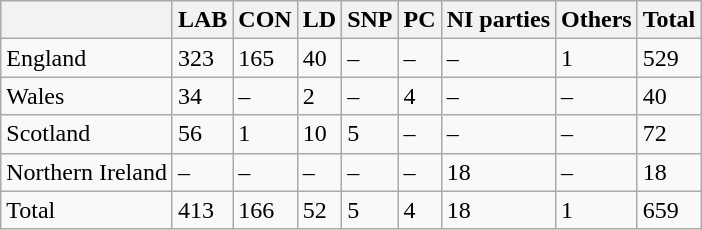<table class="wikitable">
<tr>
<th></th>
<th>LAB</th>
<th>CON</th>
<th>LD</th>
<th>SNP</th>
<th>PC</th>
<th>NI parties</th>
<th>Others</th>
<th>Total</th>
</tr>
<tr>
<td>England</td>
<td>323</td>
<td>165</td>
<td>40</td>
<td>–</td>
<td>–</td>
<td>–</td>
<td>1</td>
<td>529</td>
</tr>
<tr>
<td>Wales</td>
<td>34</td>
<td>–</td>
<td>2</td>
<td>–</td>
<td>4</td>
<td>–</td>
<td>–</td>
<td>40</td>
</tr>
<tr>
<td>Scotland</td>
<td>56</td>
<td>1</td>
<td>10</td>
<td>5</td>
<td>–</td>
<td>–</td>
<td>–</td>
<td>72</td>
</tr>
<tr>
<td>Northern Ireland</td>
<td>–</td>
<td>–</td>
<td>–</td>
<td>–</td>
<td>–</td>
<td>18</td>
<td>–</td>
<td>18</td>
</tr>
<tr>
<td>Total</td>
<td>413</td>
<td>166</td>
<td>52</td>
<td>5</td>
<td>4</td>
<td>18</td>
<td>1</td>
<td>659</td>
</tr>
</table>
